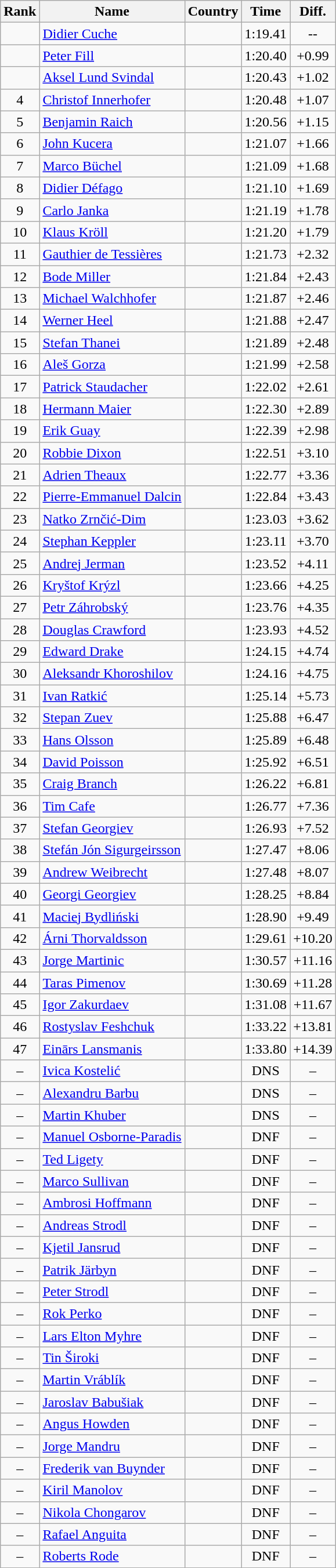<table class="wikitable sortable" style="text-align:center">
<tr>
<th>Rank</th>
<th>Name</th>
<th>Country</th>
<th>Time</th>
<th>Diff.</th>
</tr>
<tr>
<td></td>
<td align=left><a href='#'>Didier Cuche</a></td>
<td align=left></td>
<td>1:19.41</td>
<td>--</td>
</tr>
<tr>
<td></td>
<td align=left><a href='#'>Peter Fill</a></td>
<td align=left></td>
<td>1:20.40</td>
<td>+0.99</td>
</tr>
<tr>
<td></td>
<td align=left><a href='#'>Aksel Lund Svindal</a></td>
<td align=left></td>
<td>1:20.43</td>
<td>+1.02</td>
</tr>
<tr>
<td>4</td>
<td align=left><a href='#'>Christof Innerhofer</a></td>
<td align=left></td>
<td>1:20.48</td>
<td>+1.07</td>
</tr>
<tr>
<td>5</td>
<td align=left><a href='#'>Benjamin Raich</a></td>
<td align=left></td>
<td>1:20.56</td>
<td>+1.15</td>
</tr>
<tr>
<td>6</td>
<td align=left><a href='#'>John Kucera</a></td>
<td align=left></td>
<td>1:21.07</td>
<td>+1.66</td>
</tr>
<tr>
<td>7</td>
<td align=left><a href='#'>Marco Büchel</a></td>
<td align=left></td>
<td>1:21.09</td>
<td>+1.68</td>
</tr>
<tr>
<td>8</td>
<td align=left><a href='#'>Didier Défago</a></td>
<td align=left></td>
<td>1:21.10</td>
<td>+1.69</td>
</tr>
<tr>
<td>9</td>
<td align=left><a href='#'>Carlo Janka</a></td>
<td align=left></td>
<td>1:21.19</td>
<td>+1.78</td>
</tr>
<tr>
<td>10</td>
<td align=left><a href='#'>Klaus Kröll</a></td>
<td align=left></td>
<td>1:21.20</td>
<td>+1.79</td>
</tr>
<tr>
<td>11</td>
<td align=left><a href='#'>Gauthier de Tessières</a></td>
<td align=left></td>
<td>1:21.73</td>
<td>+2.32</td>
</tr>
<tr>
<td>12</td>
<td align=left><a href='#'>Bode Miller</a></td>
<td align=left></td>
<td>1:21.84</td>
<td>+2.43</td>
</tr>
<tr>
<td>13</td>
<td align=left><a href='#'>Michael Walchhofer</a></td>
<td align=left></td>
<td>1:21.87</td>
<td>+2.46</td>
</tr>
<tr>
<td>14</td>
<td align=left><a href='#'>Werner Heel</a></td>
<td align=left></td>
<td>1:21.88</td>
<td>+2.47</td>
</tr>
<tr>
<td>15</td>
<td align=left><a href='#'>Stefan Thanei</a></td>
<td align=left></td>
<td>1:21.89</td>
<td>+2.48</td>
</tr>
<tr>
<td>16</td>
<td align=left><a href='#'>Aleš Gorza</a></td>
<td align=left></td>
<td>1:21.99</td>
<td>+2.58</td>
</tr>
<tr>
<td>17</td>
<td align=left><a href='#'>Patrick Staudacher</a></td>
<td align=left></td>
<td>1:22.02</td>
<td>+2.61</td>
</tr>
<tr>
<td>18</td>
<td align=left><a href='#'>Hermann Maier</a></td>
<td align=left></td>
<td>1:22.30</td>
<td>+2.89</td>
</tr>
<tr>
<td>19</td>
<td align=left><a href='#'>Erik Guay</a></td>
<td align=left></td>
<td>1:22.39</td>
<td>+2.98</td>
</tr>
<tr>
<td>20</td>
<td align=left><a href='#'>Robbie Dixon</a></td>
<td align=left></td>
<td>1:22.51</td>
<td>+3.10</td>
</tr>
<tr>
<td>21</td>
<td align=left><a href='#'>Adrien Theaux</a></td>
<td align=left></td>
<td>1:22.77</td>
<td>+3.36</td>
</tr>
<tr>
<td>22</td>
<td align=left><a href='#'>Pierre-Emmanuel Dalcin</a></td>
<td align=left></td>
<td>1:22.84</td>
<td>+3.43</td>
</tr>
<tr>
<td>23</td>
<td align=left><a href='#'>Natko Zrnčić-Dim</a></td>
<td align=left></td>
<td>1:23.03</td>
<td>+3.62</td>
</tr>
<tr>
<td>24</td>
<td align=left><a href='#'>Stephan Keppler</a></td>
<td align=left></td>
<td>1:23.11</td>
<td>+3.70</td>
</tr>
<tr>
<td>25</td>
<td align=left><a href='#'>Andrej Jerman</a></td>
<td align=left></td>
<td>1:23.52</td>
<td>+4.11</td>
</tr>
<tr>
<td>26</td>
<td align=left><a href='#'>Kryštof Krýzl</a></td>
<td align=left></td>
<td>1:23.66</td>
<td>+4.25</td>
</tr>
<tr>
<td>27</td>
<td align=left><a href='#'>Petr Záhrobský</a></td>
<td align=left></td>
<td>1:23.76</td>
<td>+4.35</td>
</tr>
<tr>
<td>28</td>
<td align=left><a href='#'>Douglas Crawford</a></td>
<td align=left></td>
<td>1:23.93</td>
<td>+4.52</td>
</tr>
<tr>
<td>29</td>
<td align=left><a href='#'>Edward Drake</a></td>
<td align=left></td>
<td>1:24.15</td>
<td>+4.74</td>
</tr>
<tr>
<td>30</td>
<td align=left><a href='#'>Aleksandr Khoroshilov</a></td>
<td align=left></td>
<td>1:24.16</td>
<td>+4.75</td>
</tr>
<tr>
<td>31</td>
<td align=left><a href='#'>Ivan Ratkić</a></td>
<td align=left></td>
<td>1:25.14</td>
<td>+5.73</td>
</tr>
<tr>
<td>32</td>
<td align=left><a href='#'>Stepan Zuev</a></td>
<td align=left></td>
<td>1:25.88</td>
<td>+6.47</td>
</tr>
<tr>
<td>33</td>
<td align=left><a href='#'>Hans Olsson</a></td>
<td align=left></td>
<td>1:25.89</td>
<td>+6.48</td>
</tr>
<tr>
<td>34</td>
<td align=left><a href='#'>David Poisson</a></td>
<td align=left></td>
<td>1:25.92</td>
<td>+6.51</td>
</tr>
<tr>
<td>35</td>
<td align=left><a href='#'>Craig Branch</a></td>
<td align=left></td>
<td>1:26.22</td>
<td>+6.81</td>
</tr>
<tr>
<td>36</td>
<td align=left><a href='#'>Tim Cafe</a></td>
<td align=left></td>
<td>1:26.77</td>
<td>+7.36</td>
</tr>
<tr>
<td>37</td>
<td align=left><a href='#'>Stefan Georgiev</a></td>
<td align=left></td>
<td>1:26.93</td>
<td>+7.52</td>
</tr>
<tr>
<td>38</td>
<td align=left><a href='#'>Stefán Jón Sigurgeirsson</a></td>
<td align=left></td>
<td>1:27.47</td>
<td>+8.06</td>
</tr>
<tr>
<td>39</td>
<td align=left><a href='#'>Andrew Weibrecht</a></td>
<td align=left></td>
<td>1:27.48</td>
<td>+8.07</td>
</tr>
<tr>
<td>40</td>
<td align=left><a href='#'>Georgi Georgiev</a></td>
<td align=left></td>
<td>1:28.25</td>
<td>+8.84</td>
</tr>
<tr>
<td>41</td>
<td align=left><a href='#'>Maciej Bydliński</a></td>
<td align=left></td>
<td>1:28.90</td>
<td>+9.49</td>
</tr>
<tr>
<td>42</td>
<td align=left><a href='#'>Árni Thorvaldsson</a></td>
<td align=left></td>
<td>1:29.61</td>
<td>+10.20</td>
</tr>
<tr>
<td>43</td>
<td align=left><a href='#'>Jorge Martinic</a></td>
<td align=left></td>
<td>1:30.57</td>
<td>+11.16</td>
</tr>
<tr>
<td>44</td>
<td align=left><a href='#'>Taras Pimenov</a></td>
<td align=left></td>
<td>1:30.69</td>
<td>+11.28</td>
</tr>
<tr>
<td>45</td>
<td align=left><a href='#'>Igor Zakurdaev</a></td>
<td align=left></td>
<td>1:31.08</td>
<td>+11.67</td>
</tr>
<tr>
<td>46</td>
<td align=left><a href='#'>Rostyslav Feshchuk</a></td>
<td align=left></td>
<td>1:33.22</td>
<td>+13.81</td>
</tr>
<tr>
<td>47</td>
<td align=left><a href='#'>Einārs Lansmanis</a></td>
<td align=left></td>
<td>1:33.80</td>
<td>+14.39</td>
</tr>
<tr>
<td>–</td>
<td align=left><a href='#'>Ivica Kostelić</a></td>
<td align=left></td>
<td>DNS</td>
<td>–</td>
</tr>
<tr>
<td>–</td>
<td align=left><a href='#'>Alexandru Barbu</a></td>
<td align=left></td>
<td>DNS</td>
<td>–</td>
</tr>
<tr>
<td>–</td>
<td align=left><a href='#'>Martin Khuber</a></td>
<td align=left></td>
<td>DNS</td>
<td>–</td>
</tr>
<tr>
<td>–</td>
<td align=left><a href='#'>Manuel Osborne-Paradis</a></td>
<td align=left></td>
<td>DNF</td>
<td>–</td>
</tr>
<tr>
<td>–</td>
<td align=left><a href='#'>Ted Ligety</a></td>
<td align=left></td>
<td>DNF</td>
<td>–</td>
</tr>
<tr>
<td>–</td>
<td align=left><a href='#'>Marco Sullivan</a></td>
<td align=left></td>
<td>DNF</td>
<td>–</td>
</tr>
<tr>
<td>–</td>
<td align=left><a href='#'>Ambrosi Hoffmann</a></td>
<td align=left></td>
<td>DNF</td>
<td>–</td>
</tr>
<tr>
<td>–</td>
<td align=left><a href='#'>Andreas Strodl</a></td>
<td align=left></td>
<td>DNF</td>
<td>–</td>
</tr>
<tr>
<td>–</td>
<td align=left><a href='#'>Kjetil Jansrud</a></td>
<td align=left></td>
<td>DNF</td>
<td>–</td>
</tr>
<tr>
<td>–</td>
<td align=left><a href='#'>Patrik Järbyn</a></td>
<td align=left></td>
<td>DNF</td>
<td>–</td>
</tr>
<tr>
<td>–</td>
<td align=left><a href='#'>Peter Strodl</a></td>
<td align=left></td>
<td>DNF</td>
<td>–</td>
</tr>
<tr>
<td>–</td>
<td align=left><a href='#'>Rok Perko</a></td>
<td align=left></td>
<td>DNF</td>
<td>–</td>
</tr>
<tr>
<td>–</td>
<td align=left><a href='#'>Lars Elton Myhre</a></td>
<td align=left></td>
<td>DNF</td>
<td>–</td>
</tr>
<tr>
<td>–</td>
<td align=left><a href='#'>Tin Široki</a></td>
<td align=left></td>
<td>DNF</td>
<td>–</td>
</tr>
<tr>
<td>–</td>
<td align=left><a href='#'>Martin Vráblík</a></td>
<td align=left></td>
<td>DNF</td>
<td>–</td>
</tr>
<tr>
<td>–</td>
<td align=left><a href='#'>Jaroslav Babušiak</a></td>
<td align=left></td>
<td>DNF</td>
<td>–</td>
</tr>
<tr>
<td>–</td>
<td align=left><a href='#'>Angus Howden</a></td>
<td align=left></td>
<td>DNF</td>
<td>–</td>
</tr>
<tr>
<td>–</td>
<td align=left><a href='#'>Jorge Mandru</a></td>
<td align=left></td>
<td>DNF</td>
<td>–</td>
</tr>
<tr>
<td>–</td>
<td align=left><a href='#'>Frederik van Buynder</a></td>
<td align=left></td>
<td>DNF</td>
<td>–</td>
</tr>
<tr>
<td>–</td>
<td align=left><a href='#'>Kiril Manolov</a></td>
<td align=left></td>
<td>DNF</td>
<td>–</td>
</tr>
<tr>
<td>–</td>
<td align=left><a href='#'>Nikola Chongarov</a></td>
<td align=left></td>
<td>DNF</td>
<td>–</td>
</tr>
<tr>
<td>–</td>
<td align=left><a href='#'>Rafael Anguita</a></td>
<td align=left></td>
<td>DNF</td>
<td>–</td>
</tr>
<tr>
<td>–</td>
<td align=left><a href='#'>Roberts Rode</a></td>
<td align=left></td>
<td>DNF</td>
<td>–</td>
</tr>
</table>
